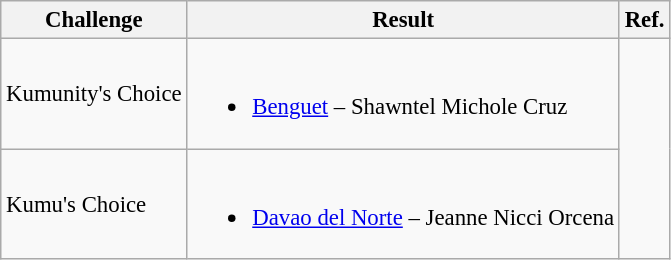<table class="wikitable sortable" style="font-size: 95%;">
<tr>
<th>Challenge</th>
<th>Result</th>
<th>Ref.</th>
</tr>
<tr>
<td>Kumunity's Choice</td>
<td><br><ul><li><a href='#'>Benguet</a> – Shawntel Michole Cruz</li></ul></td>
<td rowspan="2"></td>
</tr>
<tr>
<td>Kumu's Choice</td>
<td><br><ul><li><a href='#'>Davao del Norte</a> – Jeanne Nicci Orcena</li></ul></td>
</tr>
</table>
